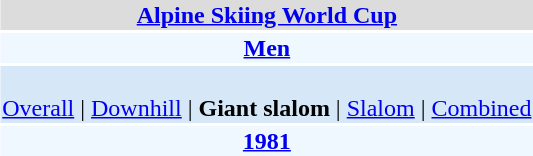<table align="right" class="toccolours" style="margin: 0 0 1em 1em;">
<tr>
<td colspan="2" align=center bgcolor=Gainsboro><strong><a href='#'>Alpine Skiing World Cup</a></strong></td>
</tr>
<tr>
<td colspan="2" align=center bgcolor=AliceBlue><strong><a href='#'>Men</a></strong></td>
</tr>
<tr>
<td colspan="2" align=center bgcolor=D6E8F8><br><a href='#'>Overall</a> | 
<a href='#'>Downhill</a> | 
<strong>Giant slalom</strong> | 
<a href='#'>Slalom</a> | 
<a href='#'>Combined</a></td>
</tr>
<tr>
<td colspan="2" align=center bgcolor=AliceBlue><strong><a href='#'>1981</a></strong></td>
</tr>
</table>
